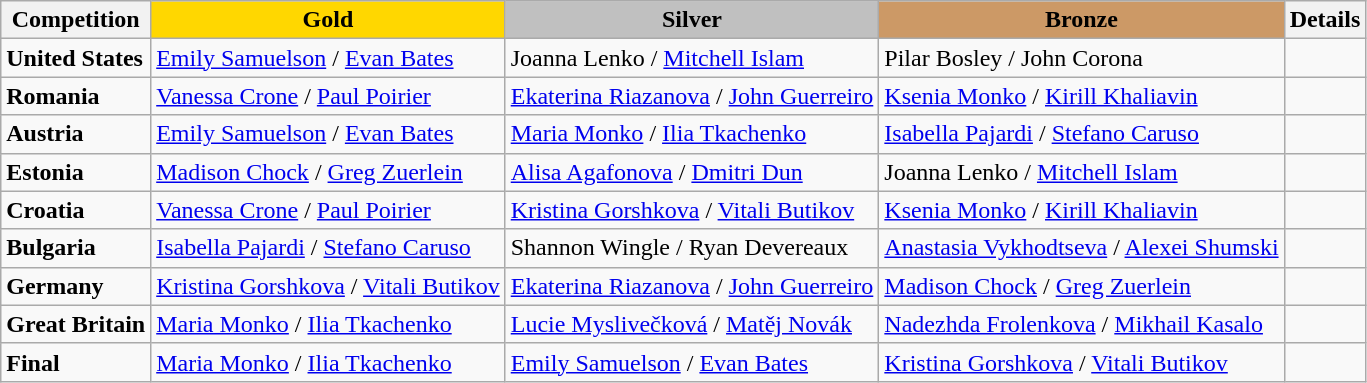<table class="wikitable">
<tr>
<th>Competition</th>
<td align=center bgcolor=gold><strong>Gold</strong></td>
<td align=center bgcolor=silver><strong>Silver</strong></td>
<td align=center bgcolor=cc9966><strong>Bronze</strong></td>
<th>Details</th>
</tr>
<tr>
<td><strong>United States</strong></td>
<td> <a href='#'>Emily Samuelson</a> / <a href='#'>Evan Bates</a></td>
<td> Joanna Lenko / <a href='#'>Mitchell Islam</a></td>
<td> Pilar Bosley / John Corona</td>
<td></td>
</tr>
<tr>
<td><strong>Romania</strong></td>
<td> <a href='#'>Vanessa Crone</a> / <a href='#'>Paul Poirier</a></td>
<td> <a href='#'>Ekaterina Riazanova</a> / <a href='#'>John Guerreiro</a></td>
<td> <a href='#'>Ksenia Monko</a> / <a href='#'>Kirill Khaliavin</a></td>
<td></td>
</tr>
<tr>
<td><strong>Austria</strong></td>
<td> <a href='#'>Emily Samuelson</a> / <a href='#'>Evan Bates</a></td>
<td> <a href='#'>Maria Monko</a> / <a href='#'>Ilia Tkachenko</a></td>
<td> <a href='#'>Isabella Pajardi</a> / <a href='#'>Stefano Caruso</a></td>
<td></td>
</tr>
<tr>
<td><strong>Estonia</strong></td>
<td> <a href='#'>Madison Chock</a> / <a href='#'>Greg Zuerlein</a></td>
<td> <a href='#'>Alisa Agafonova</a> / <a href='#'>Dmitri Dun</a></td>
<td> Joanna Lenko / <a href='#'>Mitchell Islam</a></td>
<td></td>
</tr>
<tr>
<td><strong>Croatia</strong></td>
<td> <a href='#'>Vanessa Crone</a> / <a href='#'>Paul Poirier</a></td>
<td> <a href='#'>Kristina Gorshkova</a> / <a href='#'>Vitali Butikov</a></td>
<td> <a href='#'>Ksenia Monko</a> / <a href='#'>Kirill Khaliavin</a></td>
<td></td>
</tr>
<tr>
<td><strong>Bulgaria</strong></td>
<td> <a href='#'>Isabella Pajardi</a> / <a href='#'>Stefano Caruso</a></td>
<td> Shannon Wingle / Ryan Devereaux</td>
<td> <a href='#'>Anastasia Vykhodtseva</a> / <a href='#'>Alexei Shumski</a></td>
<td></td>
</tr>
<tr>
<td><strong>Germany</strong></td>
<td> <a href='#'>Kristina Gorshkova</a> / <a href='#'>Vitali Butikov</a></td>
<td> <a href='#'>Ekaterina Riazanova</a> / <a href='#'>John Guerreiro</a></td>
<td> <a href='#'>Madison Chock</a> / <a href='#'>Greg Zuerlein</a></td>
<td></td>
</tr>
<tr>
<td><strong>Great Britain</strong></td>
<td> <a href='#'>Maria Monko</a> / <a href='#'>Ilia Tkachenko</a></td>
<td> <a href='#'>Lucie Myslivečková</a> / <a href='#'>Matěj Novák</a></td>
<td> <a href='#'>Nadezhda Frolenkova</a> / <a href='#'>Mikhail Kasalo</a></td>
<td></td>
</tr>
<tr>
<td><strong>Final</strong></td>
<td> <a href='#'>Maria Monko</a> / <a href='#'>Ilia Tkachenko</a></td>
<td> <a href='#'>Emily Samuelson</a> / <a href='#'>Evan Bates</a></td>
<td> <a href='#'>Kristina Gorshkova</a> / <a href='#'>Vitali Butikov</a></td>
<td></td>
</tr>
</table>
